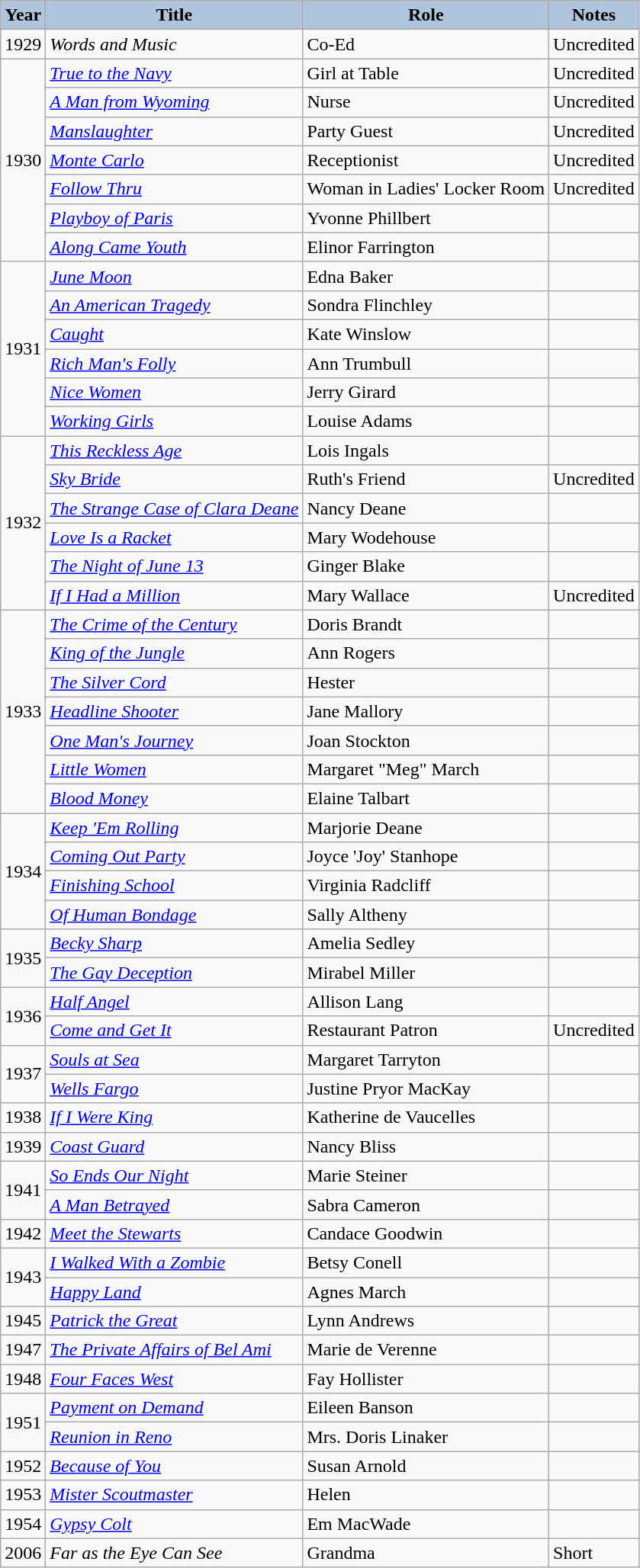<table class="wikitable">
<tr>
<th style="background:#B0C4DE;">Year</th>
<th style="background:#B0C4DE;">Title</th>
<th style="background:#B0C4DE;">Role</th>
<th style="background:#B0C4DE;">Notes</th>
</tr>
<tr>
<td>1929</td>
<td><em>Words and Music</em></td>
<td>Co-Ed</td>
<td>Uncredited</td>
</tr>
<tr>
<td rowspan=7>1930</td>
<td><em><a href='#'>True to the Navy</a></em></td>
<td>Girl at Table</td>
<td>Uncredited</td>
</tr>
<tr>
<td><em><a href='#'>A Man from Wyoming</a></em></td>
<td>Nurse</td>
<td>Uncredited</td>
</tr>
<tr>
<td><em><a href='#'>Manslaughter</a></em></td>
<td>Party Guest</td>
<td>Uncredited</td>
</tr>
<tr>
<td><em><a href='#'>Monte Carlo</a></em></td>
<td>Receptionist</td>
<td>Uncredited</td>
</tr>
<tr>
<td><em><a href='#'>Follow Thru</a></em></td>
<td>Woman in Ladies' Locker Room</td>
<td>Uncredited</td>
</tr>
<tr>
<td><em><a href='#'>Playboy of Paris</a></em></td>
<td>Yvonne Phillbert</td>
<td></td>
</tr>
<tr>
<td><em><a href='#'>Along Came Youth</a></em></td>
<td>Elinor Farrington</td>
<td></td>
</tr>
<tr>
<td rowspan=6>1931</td>
<td><em><a href='#'>June Moon</a></em></td>
<td>Edna Baker</td>
<td></td>
</tr>
<tr>
<td><em><a href='#'>An American Tragedy</a></em></td>
<td>Sondra Flinchley</td>
<td></td>
</tr>
<tr>
<td><em><a href='#'>Caught</a></em></td>
<td>Kate Winslow</td>
<td></td>
</tr>
<tr>
<td><em><a href='#'>Rich Man's Folly</a></em></td>
<td>Ann Trumbull</td>
<td></td>
</tr>
<tr>
<td><em><a href='#'>Nice Women</a></em></td>
<td>Jerry Girard</td>
<td></td>
</tr>
<tr>
<td><em><a href='#'>Working Girls</a></em></td>
<td>Louise Adams</td>
<td></td>
</tr>
<tr>
<td rowspan=6>1932</td>
<td><em><a href='#'>This Reckless Age</a></em></td>
<td>Lois Ingals</td>
<td></td>
</tr>
<tr>
<td><em><a href='#'>Sky Bride</a></em></td>
<td>Ruth's Friend</td>
<td>Uncredited</td>
</tr>
<tr>
<td><em><a href='#'>The Strange Case of Clara Deane</a></em></td>
<td>Nancy Deane</td>
<td></td>
</tr>
<tr>
<td><em><a href='#'>Love Is a Racket</a></em></td>
<td>Mary Wodehouse</td>
<td></td>
</tr>
<tr>
<td><em><a href='#'>The Night of June 13</a></em></td>
<td>Ginger Blake</td>
<td></td>
</tr>
<tr>
<td><em><a href='#'>If I Had a Million</a></em></td>
<td>Mary Wallace</td>
<td>Uncredited</td>
</tr>
<tr>
<td rowspan=7>1933</td>
<td><em><a href='#'>The Crime of the Century</a></em></td>
<td>Doris Brandt</td>
<td></td>
</tr>
<tr>
<td><em><a href='#'>King of the Jungle</a></em></td>
<td>Ann Rogers</td>
<td></td>
</tr>
<tr>
<td><em><a href='#'>The Silver Cord</a></em></td>
<td>Hester</td>
<td></td>
</tr>
<tr>
<td><em><a href='#'>Headline Shooter</a></em></td>
<td>Jane Mallory</td>
<td></td>
</tr>
<tr>
<td><em><a href='#'>One Man's Journey</a></em></td>
<td>Joan Stockton</td>
<td></td>
</tr>
<tr>
<td><em><a href='#'>Little Women</a></em></td>
<td>Margaret "Meg" March</td>
<td></td>
</tr>
<tr>
<td><em><a href='#'>Blood Money</a></em></td>
<td>Elaine Talbart</td>
<td></td>
</tr>
<tr>
<td rowspan=4>1934</td>
<td><em><a href='#'>Keep 'Em Rolling</a></em></td>
<td>Marjorie Deane</td>
<td></td>
</tr>
<tr>
<td><em><a href='#'>Coming Out Party</a></em></td>
<td>Joyce 'Joy' Stanhope</td>
<td></td>
</tr>
<tr>
<td><em><a href='#'>Finishing School</a></em></td>
<td>Virginia Radcliff</td>
<td></td>
</tr>
<tr>
<td><em><a href='#'>Of Human Bondage</a></em></td>
<td>Sally Altheny</td>
<td></td>
</tr>
<tr>
<td rowspan=2>1935</td>
<td><em><a href='#'>Becky Sharp</a></em></td>
<td>Amelia Sedley</td>
<td></td>
</tr>
<tr>
<td><em><a href='#'>The Gay Deception</a></em></td>
<td>Mirabel Miller</td>
<td></td>
</tr>
<tr>
<td rowspan=2>1936</td>
<td><em><a href='#'>Half Angel</a></em></td>
<td>Allison Lang</td>
<td></td>
</tr>
<tr>
<td><em><a href='#'>Come and Get It</a></em></td>
<td>Restaurant Patron</td>
<td>Uncredited</td>
</tr>
<tr>
<td rowspan=2>1937</td>
<td><em><a href='#'>Souls at Sea</a></em></td>
<td>Margaret Tarryton</td>
<td></td>
</tr>
<tr>
<td><em><a href='#'>Wells Fargo</a></em></td>
<td>Justine Pryor MacKay</td>
<td></td>
</tr>
<tr>
<td>1938</td>
<td><em><a href='#'>If I Were King</a></em></td>
<td>Katherine de Vaucelles</td>
<td></td>
</tr>
<tr>
<td>1939</td>
<td><em><a href='#'>Coast Guard</a></em></td>
<td>Nancy Bliss</td>
<td></td>
</tr>
<tr>
<td rowspan=2>1941</td>
<td><em><a href='#'>So Ends Our Night</a></em></td>
<td>Marie Steiner</td>
<td></td>
</tr>
<tr>
<td><em><a href='#'>A Man Betrayed</a></em></td>
<td>Sabra Cameron</td>
<td></td>
</tr>
<tr>
<td>1942</td>
<td><em><a href='#'>Meet the Stewarts</a></em></td>
<td>Candace Goodwin</td>
<td></td>
</tr>
<tr>
<td rowspan=2>1943</td>
<td><em><a href='#'>I Walked With a Zombie</a></em></td>
<td>Betsy Conell</td>
<td></td>
</tr>
<tr>
<td><em><a href='#'>Happy Land</a></em></td>
<td>Agnes March</td>
<td></td>
</tr>
<tr>
<td>1945</td>
<td><em><a href='#'>Patrick the Great</a></em></td>
<td>Lynn Andrews</td>
<td></td>
</tr>
<tr>
<td>1947</td>
<td><em><a href='#'>The Private Affairs of Bel Ami</a></em></td>
<td>Marie de Verenne</td>
<td></td>
</tr>
<tr>
<td>1948</td>
<td><em><a href='#'>Four Faces West</a></em></td>
<td>Fay Hollister</td>
<td></td>
</tr>
<tr>
<td rowspan=2>1951</td>
<td><em><a href='#'>Payment on Demand</a></em></td>
<td>Eileen Banson</td>
<td></td>
</tr>
<tr>
<td><em><a href='#'>Reunion in Reno</a></em></td>
<td>Mrs. Doris Linaker</td>
<td></td>
</tr>
<tr>
<td>1952</td>
<td><em><a href='#'>Because of You</a></em></td>
<td>Susan Arnold</td>
<td></td>
</tr>
<tr>
<td>1953</td>
<td><em><a href='#'>Mister Scoutmaster</a></em></td>
<td>Helen</td>
<td></td>
</tr>
<tr>
<td>1954</td>
<td><em><a href='#'>Gypsy Colt</a></em></td>
<td>Em MacWade</td>
<td></td>
</tr>
<tr>
<td>2006</td>
<td><em>Far as the Eye Can See</em></td>
<td>Grandma</td>
<td>Short</td>
</tr>
</table>
